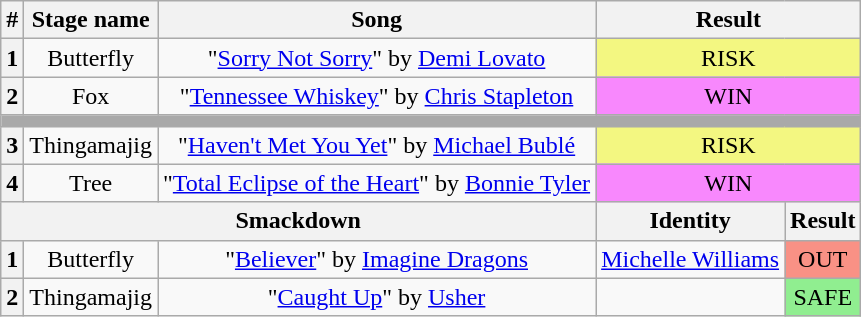<table class="wikitable plainrowheaders" style="text-align: center;">
<tr>
<th>#</th>
<th>Stage name</th>
<th>Song</th>
<th colspan=2>Result</th>
</tr>
<tr>
<th>1</th>
<td>Butterfly</td>
<td>"<a href='#'>Sorry Not Sorry</a>" by <a href='#'>Demi Lovato</a></td>
<td colspan=2 bgcolor=#F3F781>RISK</td>
</tr>
<tr>
<th>2</th>
<td>Fox</td>
<td>"<a href='#'>Tennessee Whiskey</a>" by <a href='#'>Chris Stapleton</a></td>
<td colspan=2 bgcolor=#F888FD>WIN</td>
</tr>
<tr>
<td colspan="5" style="background:darkgray"></td>
</tr>
<tr>
<th>3</th>
<td>Thingamajig</td>
<td>"<a href='#'>Haven't Met You Yet</a>" by <a href='#'>Michael Bublé</a></td>
<td colspan=2 bgcolor=#F3F781>RISK</td>
</tr>
<tr>
<th>4</th>
<td>Tree</td>
<td>"<a href='#'>Total Eclipse of the Heart</a>" by <a href='#'>Bonnie Tyler</a></td>
<td colspan=2 bgcolor=#F888FD>WIN</td>
</tr>
<tr>
<th colspan="3">Smackdown</th>
<th>Identity</th>
<th>Result</th>
</tr>
<tr>
<th>1</th>
<td>Butterfly</td>
<td>"<a href='#'>Believer</a>" by <a href='#'>Imagine Dragons</a></td>
<td><a href='#'>Michelle Williams</a></td>
<td bgcolor=#F99185>OUT</td>
</tr>
<tr>
<th>2</th>
<td>Thingamajig</td>
<td>"<a href='#'>Caught Up</a>" by <a href='#'>Usher</a></td>
<td></td>
<td bgcolor=lightgreen>SAFE</td>
</tr>
</table>
